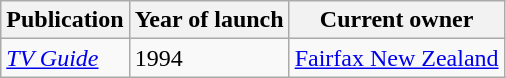<table class="wikitable">
<tr>
<th>Publication</th>
<th>Year of launch</th>
<th>Current owner</th>
</tr>
<tr>
<td><em><a href='#'>TV Guide</a></em></td>
<td>1994</td>
<td><a href='#'>Fairfax New Zealand</a></td>
</tr>
</table>
